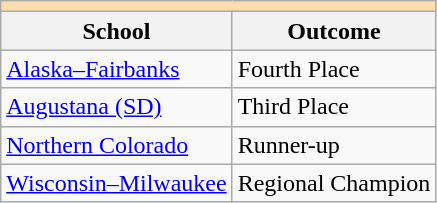<table class="wikitable" style="float:left; margin-right:1em;">
<tr>
<th colspan="3" style="background:#ffdead;"></th>
</tr>
<tr>
<th>School</th>
<th>Outcome</th>
</tr>
<tr>
<td><a href='#'>Alaska–Fairbanks</a></td>
<td>Fourth Place</td>
</tr>
<tr>
<td><a href='#'>Augustana (SD)</a></td>
<td>Third Place</td>
</tr>
<tr>
<td><a href='#'>Northern Colorado</a></td>
<td>Runner-up</td>
</tr>
<tr>
<td><a href='#'>Wisconsin–Milwaukee</a></td>
<td>Regional Champion</td>
</tr>
</table>
